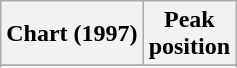<table class="wikitable sortable plainrowheaders" style="text-align:center">
<tr>
<th scope="col">Chart (1997)</th>
<th scope="col">Peak<br> position</th>
</tr>
<tr>
</tr>
<tr>
</tr>
<tr>
</tr>
<tr>
</tr>
<tr>
</tr>
</table>
